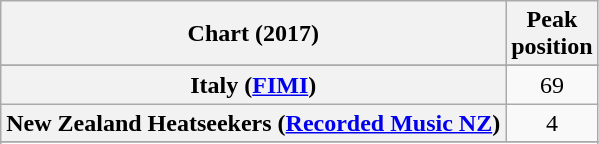<table class="wikitable sortable plainrowheaders" style="text-align:center;">
<tr>
<th>Chart (2017)</th>
<th>Peak<br>position</th>
</tr>
<tr>
</tr>
<tr>
<th scope="row">Italy (<a href='#'>FIMI</a>)</th>
<td>69</td>
</tr>
<tr>
<th scope="row">New Zealand Heatseekers (<a href='#'>Recorded Music NZ</a>)</th>
<td>4</td>
</tr>
<tr>
</tr>
<tr>
</tr>
</table>
